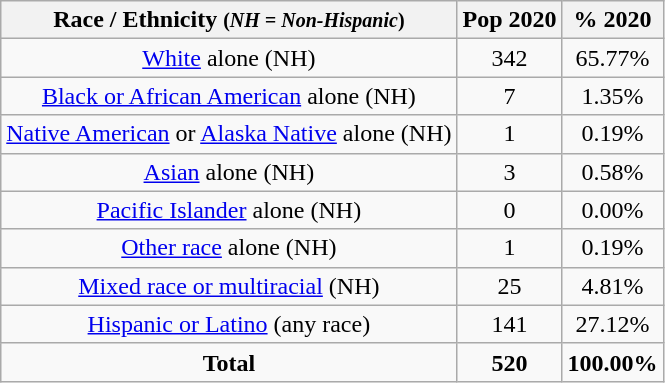<table class="wikitable" style="text-align:center;">
<tr>
<th>Race / Ethnicity <small>(<em>NH = Non-Hispanic</em>)</small></th>
<th>Pop 2020</th>
<th>% 2020</th>
</tr>
<tr>
<td><a href='#'>White</a> alone (NH)</td>
<td>342</td>
<td>65.77%</td>
</tr>
<tr>
<td><a href='#'>Black or African American</a> alone (NH)</td>
<td>7</td>
<td>1.35%</td>
</tr>
<tr>
<td><a href='#'>Native American</a> or <a href='#'>Alaska Native</a> alone (NH)</td>
<td>1</td>
<td>0.19%</td>
</tr>
<tr>
<td><a href='#'>Asian</a> alone (NH)</td>
<td>3</td>
<td>0.58%</td>
</tr>
<tr>
<td><a href='#'>Pacific Islander</a> alone (NH)</td>
<td>0</td>
<td>0.00%</td>
</tr>
<tr>
<td><a href='#'>Other race</a> alone (NH)</td>
<td>1</td>
<td>0.19%</td>
</tr>
<tr>
<td><a href='#'>Mixed race or multiracial</a> (NH)</td>
<td>25</td>
<td>4.81%</td>
</tr>
<tr>
<td><a href='#'>Hispanic or Latino</a> (any race)</td>
<td>141</td>
<td>27.12%</td>
</tr>
<tr>
<td><strong>Total</strong></td>
<td><strong>520</strong></td>
<td><strong>100.00%</strong></td>
</tr>
</table>
